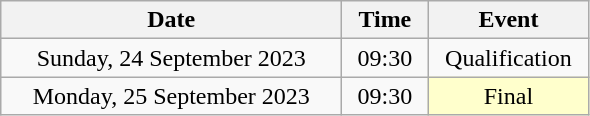<table class = "wikitable" style="text-align:center;">
<tr>
<th width=220>Date</th>
<th width=50>Time</th>
<th width=100>Event</th>
</tr>
<tr>
<td>Sunday, 24 September 2023</td>
<td>09:30</td>
<td>Qualification</td>
</tr>
<tr>
<td>Monday, 25 September 2023</td>
<td>09:30</td>
<td bgcolor=ffffcc>Final</td>
</tr>
</table>
